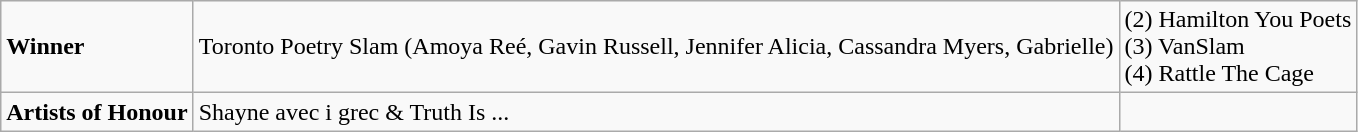<table class="wikitable">
<tr>
<td><strong>Winner</strong></td>
<td>Toronto Poetry Slam (Amoya Reé, Gavin Russell, Jennifer Alicia, Cassandra Myers, Gabrielle)</td>
<td>(2) Hamilton You Poets<br>(3) VanSlam<br>(4) Rattle The Cage</td>
</tr>
<tr>
<td><strong>Artists of Honour</strong></td>
<td>Shayne avec i grec & Truth Is ...</td>
</tr>
</table>
